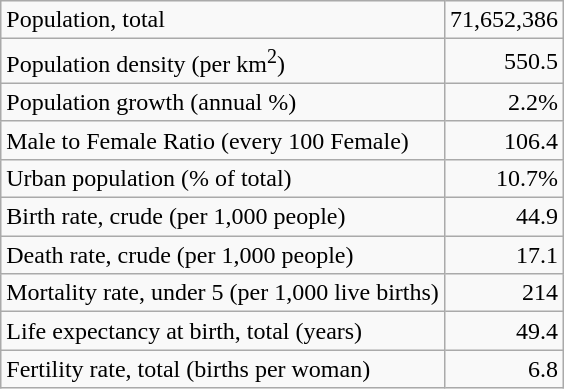<table class="wikitable">
<tr>
<td>Population, total</td>
<td style="text-align: right;">71,652,386</td>
</tr>
<tr>
<td>Population density (per km<sup>2</sup>)</td>
<td style="text-align: right;">550.5</td>
</tr>
<tr>
<td>Population growth (annual %)</td>
<td style="text-align: right;">2.2%</td>
</tr>
<tr>
<td>Male to Female Ratio (every 100 Female)</td>
<td style="text-align: right;">106.4</td>
</tr>
<tr>
<td>Urban population (% of total)</td>
<td style="text-align: right;">10.7%</td>
</tr>
<tr>
<td>Birth rate, crude (per 1,000 people)</td>
<td style="text-align: right;">44.9</td>
</tr>
<tr>
<td>Death rate, crude (per 1,000 people)</td>
<td style="text-align: right;">17.1</td>
</tr>
<tr>
<td>Mortality rate, under 5 (per 1,000 live births)</td>
<td style="text-align: right;">214</td>
</tr>
<tr>
<td>Life expectancy at birth, total (years)</td>
<td style="text-align: right;">49.4</td>
</tr>
<tr>
<td>Fertility rate, total (births per woman)</td>
<td style="text-align: right;">6.8</td>
</tr>
</table>
